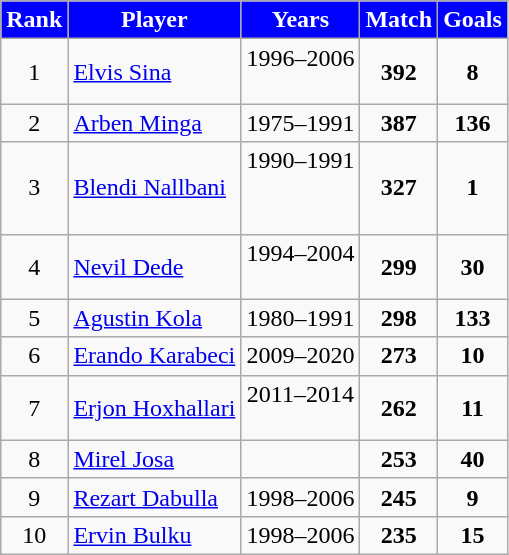<table class="wikitable sortable" style="text-align: center;">
<tr style="background:blue;color:white">
<td><strong>Rank</strong></td>
<td><strong>Player</strong></td>
<td><strong>Years</strong></td>
<td><strong>Match</strong></td>
<td><strong>Goals</strong></td>
</tr>
<tr>
<td>1</td>
<td style="text-align:left;"> <a href='#'>Elvis Sina</a></td>
<td>1996–2006<br><br></td>
<td><strong>392</strong></td>
<td><strong>8</strong></td>
</tr>
<tr>
<td>2</td>
<td style="text-align:left;"> <a href='#'>Arben Minga</a></td>
<td>1975–1991<br></td>
<td><strong>387</strong></td>
<td><strong>136</strong></td>
</tr>
<tr>
<td>3</td>
<td style="text-align:left;"> <a href='#'>Blendi Nallbani</a></td>
<td>1990–1991<br><br><br></td>
<td><strong>327</strong></td>
<td><strong>1</strong></td>
</tr>
<tr>
<td>4</td>
<td style="text-align:left;"> <a href='#'>Nevil Dede</a></td>
<td>1994–2004<br><br></td>
<td><strong>299</strong></td>
<td><strong>30</strong></td>
</tr>
<tr>
<td>5</td>
<td style="text-align:left;"> <a href='#'>Agustin Kola</a></td>
<td>1980–1991<br></td>
<td><strong>298</strong></td>
<td><strong>133</strong></td>
</tr>
<tr>
<td>6</td>
<td style="text-align:left;"> <a href='#'>Erando Karabeci</a></td>
<td>2009–2020</td>
<td><strong>273</strong></td>
<td><strong>10</strong></td>
</tr>
<tr>
<td>7</td>
<td style="text-align:left;"> <a href='#'>Erjon Hoxhallari</a></td>
<td>2011–2014<br><br></td>
<td><strong>262</strong></td>
<td><strong>11</strong></td>
</tr>
<tr>
<td>8</td>
<td style="text-align:left;"> <a href='#'>Mirel Josa</a></td>
<td></td>
<td><strong>253</strong></td>
<td><strong>40</strong></td>
</tr>
<tr>
<td>9</td>
<td style="text-align:left;"> <a href='#'>Rezart Dabulla</a></td>
<td>1998–2006<br></td>
<td><strong>245</strong></td>
<td><strong>9</strong></td>
</tr>
<tr>
<td>10</td>
<td style="text-align:left;"> <a href='#'>Ervin Bulku</a></td>
<td>1998–2006<br></td>
<td><strong>235</strong></td>
<td><strong>15</strong></td>
</tr>
</table>
